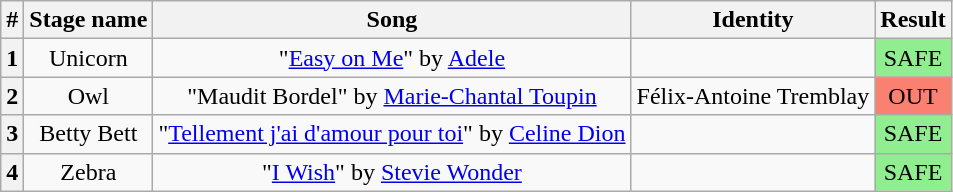<table class="wikitable plainrowheaders" style="text-align: center;">
<tr>
<th>#</th>
<th>Stage name</th>
<th>Song</th>
<th>Identity</th>
<th>Result</th>
</tr>
<tr>
<th>1</th>
<td>Unicorn</td>
<td>"<a href='#'>Easy on Me</a>" by <a href='#'>Adele</a></td>
<td></td>
<td bgcolor="lightgreen">SAFE</td>
</tr>
<tr>
<th>2</th>
<td>Owl</td>
<td>"Maudit Bordel" by <a href='#'>Marie-Chantal Toupin</a></td>
<td>Félix-Antoine Tremblay</td>
<td bgcolor="salmon">OUT</td>
</tr>
<tr>
<th>3</th>
<td>Betty Bett</td>
<td>"<a href='#'>Tellement j'ai d'amour pour toi</a>" by <a href='#'>Celine Dion</a></td>
<td></td>
<td bgcolor="lightgreen">SAFE</td>
</tr>
<tr>
<th>4</th>
<td>Zebra</td>
<td>"<a href='#'>I Wish</a>" by <a href='#'>Stevie Wonder</a></td>
<td></td>
<td bgcolor="lightgreen">SAFE</td>
</tr>
</table>
